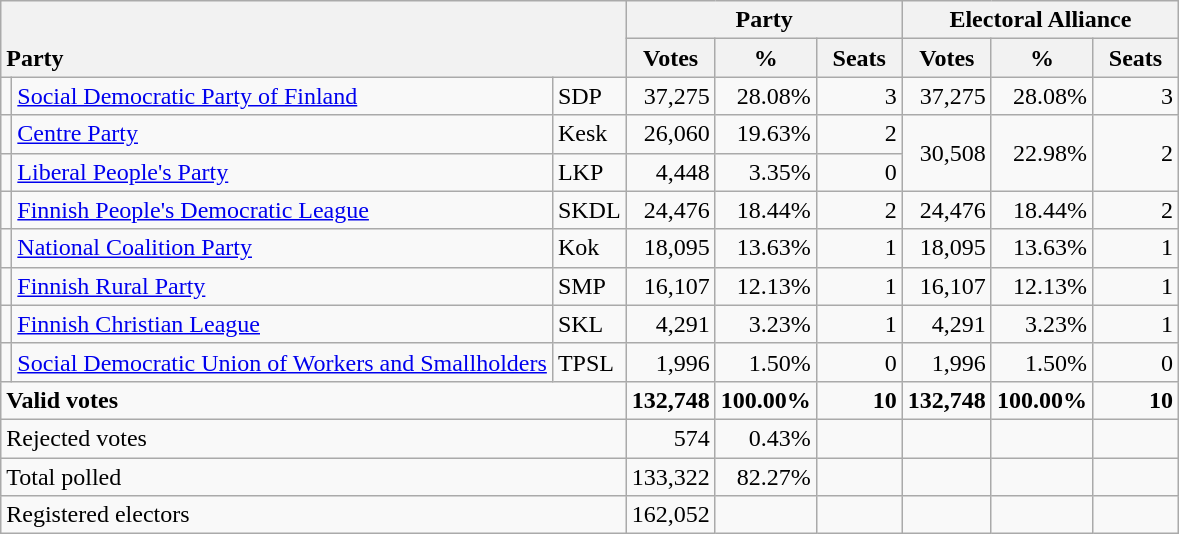<table class="wikitable" border="1" style="text-align:right;">
<tr>
<th style="text-align:left;" valign=bottom rowspan=2 colspan=3>Party</th>
<th colspan=3>Party</th>
<th colspan=3>Electoral Alliance</th>
</tr>
<tr>
<th align=center valign=bottom width="50">Votes</th>
<th align=center valign=bottom width="50">%</th>
<th align=center valign=bottom width="50">Seats</th>
<th align=center valign=bottom width="50">Votes</th>
<th align=center valign=bottom width="50">%</th>
<th align=center valign=bottom width="50">Seats</th>
</tr>
<tr>
<td></td>
<td align=left style="white-space: nowrap;"><a href='#'>Social Democratic Party of Finland</a></td>
<td align=left>SDP</td>
<td>37,275</td>
<td>28.08%</td>
<td>3</td>
<td>37,275</td>
<td>28.08%</td>
<td>3</td>
</tr>
<tr>
<td></td>
<td align=left><a href='#'>Centre Party</a></td>
<td align=left>Kesk</td>
<td>26,060</td>
<td>19.63%</td>
<td>2</td>
<td rowspan=2>30,508</td>
<td rowspan=2>22.98%</td>
<td rowspan=2>2</td>
</tr>
<tr>
<td></td>
<td align=left><a href='#'>Liberal People's Party</a></td>
<td align=left>LKP</td>
<td>4,448</td>
<td>3.35%</td>
<td>0</td>
</tr>
<tr>
<td></td>
<td align=left><a href='#'>Finnish People's Democratic League</a></td>
<td align=left>SKDL</td>
<td>24,476</td>
<td>18.44%</td>
<td>2</td>
<td>24,476</td>
<td>18.44%</td>
<td>2</td>
</tr>
<tr>
<td></td>
<td align=left><a href='#'>National Coalition Party</a></td>
<td align=left>Kok</td>
<td>18,095</td>
<td>13.63%</td>
<td>1</td>
<td>18,095</td>
<td>13.63%</td>
<td>1</td>
</tr>
<tr>
<td></td>
<td align=left><a href='#'>Finnish Rural Party</a></td>
<td align=left>SMP</td>
<td>16,107</td>
<td>12.13%</td>
<td>1</td>
<td>16,107</td>
<td>12.13%</td>
<td>1</td>
</tr>
<tr>
<td></td>
<td align=left><a href='#'>Finnish Christian League</a></td>
<td align=left>SKL</td>
<td>4,291</td>
<td>3.23%</td>
<td>1</td>
<td>4,291</td>
<td>3.23%</td>
<td>1</td>
</tr>
<tr>
<td></td>
<td align=left><a href='#'>Social Democratic Union of Workers and Smallholders</a></td>
<td align=left>TPSL</td>
<td>1,996</td>
<td>1.50%</td>
<td>0</td>
<td>1,996</td>
<td>1.50%</td>
<td>0</td>
</tr>
<tr style="font-weight:bold">
<td align=left colspan=3>Valid votes</td>
<td>132,748</td>
<td>100.00%</td>
<td>10</td>
<td>132,748</td>
<td>100.00%</td>
<td>10</td>
</tr>
<tr>
<td align=left colspan=3>Rejected votes</td>
<td>574</td>
<td>0.43%</td>
<td></td>
<td></td>
<td></td>
<td></td>
</tr>
<tr>
<td align=left colspan=3>Total polled</td>
<td>133,322</td>
<td>82.27%</td>
<td></td>
<td></td>
<td></td>
<td></td>
</tr>
<tr>
<td align=left colspan=3>Registered electors</td>
<td>162,052</td>
<td></td>
<td></td>
<td></td>
<td></td>
<td></td>
</tr>
</table>
